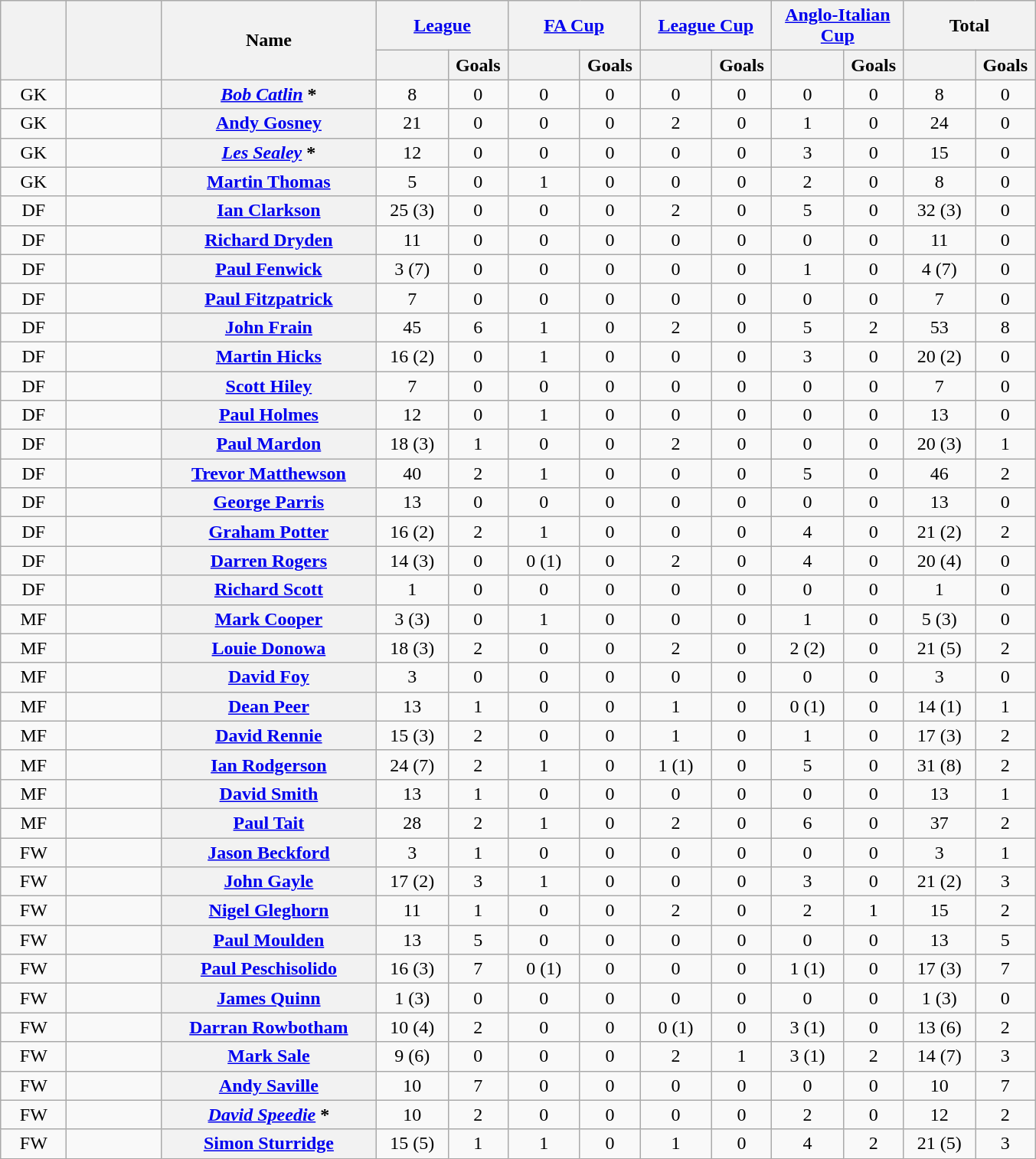<table class="wikitable plainrowheaders" style="text-align:center;">
<tr>
<th rowspan="2" scope="col" width="50"></th>
<th rowspan="2" scope="col" width="75"></th>
<th rowspan="2" scope="col" width="180" scope=col>Name</th>
<th colspan="2"><a href='#'>League</a></th>
<th colspan="2"><a href='#'>FA Cup</a></th>
<th colspan="2"><a href='#'>League Cup</a></th>
<th colspan="2"><a href='#'>Anglo-Italian Cup</a></th>
<th colspan="2">Total</th>
</tr>
<tr>
<th scope="col" width="55"></th>
<th scope="col" width="45">Goals</th>
<th scope="col" width="55"></th>
<th scope="col" width="45">Goals</th>
<th scope="col" width="55"></th>
<th scope="col" width="45">Goals</th>
<th scope="col" width="55"></th>
<th scope="col" width="45">Goals</th>
<th scope="col" width="55"></th>
<th scope="col" width="45">Goals</th>
</tr>
<tr>
<td>GK</td>
<td align="left"></td>
<th scope="row"><em><a href='#'>Bob Catlin</a></em> *</th>
<td>8</td>
<td>0</td>
<td>0</td>
<td>0</td>
<td>0</td>
<td>0</td>
<td>0</td>
<td>0</td>
<td>8</td>
<td>0</td>
</tr>
<tr>
<td>GK</td>
<td align="left"></td>
<th scope="row"><a href='#'>Andy Gosney</a></th>
<td>21</td>
<td>0</td>
<td>0</td>
<td>0</td>
<td>2</td>
<td>0</td>
<td>1</td>
<td>0</td>
<td>24</td>
<td>0</td>
</tr>
<tr>
<td>GK</td>
<td align="left"></td>
<th scope="row"><em><a href='#'>Les Sealey</a></em> *</th>
<td>12</td>
<td>0</td>
<td>0</td>
<td>0</td>
<td>0</td>
<td>0</td>
<td>3</td>
<td>0</td>
<td>15</td>
<td>0</td>
</tr>
<tr>
<td>GK</td>
<td align="left"></td>
<th scope="row"><a href='#'>Martin Thomas</a></th>
<td>5</td>
<td>0</td>
<td>1</td>
<td>0</td>
<td>0</td>
<td>0</td>
<td>2</td>
<td>0</td>
<td>8</td>
<td>0</td>
</tr>
<tr>
<td>DF</td>
<td align="left"></td>
<th scope="row"><a href='#'>Ian Clarkson</a></th>
<td>25 (3)</td>
<td>0</td>
<td>0</td>
<td>0</td>
<td>2</td>
<td>0</td>
<td>5</td>
<td>0</td>
<td>32 (3)</td>
<td>0</td>
</tr>
<tr>
<td>DF</td>
<td align="left"></td>
<th scope="row"><a href='#'>Richard Dryden</a></th>
<td>11</td>
<td>0</td>
<td>0</td>
<td>0</td>
<td>0</td>
<td>0</td>
<td>0</td>
<td>0</td>
<td>11</td>
<td>0</td>
</tr>
<tr>
<td>DF</td>
<td align="left"></td>
<th scope="row"><a href='#'>Paul Fenwick</a></th>
<td>3 (7)</td>
<td>0</td>
<td>0</td>
<td>0</td>
<td>0</td>
<td>0</td>
<td>1</td>
<td>0</td>
<td>4 (7)</td>
<td>0</td>
</tr>
<tr>
<td>DF</td>
<td align="left"></td>
<th scope="row"><a href='#'>Paul Fitzpatrick</a></th>
<td>7</td>
<td>0</td>
<td>0</td>
<td>0</td>
<td>0</td>
<td>0</td>
<td>0</td>
<td>0</td>
<td>7</td>
<td>0</td>
</tr>
<tr>
<td>DF</td>
<td align="left"></td>
<th scope="row"><a href='#'>John Frain</a></th>
<td>45</td>
<td>6</td>
<td>1</td>
<td>0</td>
<td>2</td>
<td>0</td>
<td>5</td>
<td>2</td>
<td>53</td>
<td>8</td>
</tr>
<tr>
<td>DF</td>
<td align="left"></td>
<th scope="row"><a href='#'>Martin Hicks</a></th>
<td>16 (2)</td>
<td>0</td>
<td>1</td>
<td>0</td>
<td>0</td>
<td>0</td>
<td>3</td>
<td>0</td>
<td>20 (2)</td>
<td>0</td>
</tr>
<tr>
<td>DF</td>
<td align="left"></td>
<th scope="row"><a href='#'>Scott Hiley</a></th>
<td>7</td>
<td>0</td>
<td>0</td>
<td>0</td>
<td>0</td>
<td>0</td>
<td>0</td>
<td>0</td>
<td>7</td>
<td>0</td>
</tr>
<tr>
<td>DF</td>
<td align="left"></td>
<th scope="row"><a href='#'>Paul Holmes</a> </th>
<td>12</td>
<td>0</td>
<td>1</td>
<td>0</td>
<td>0</td>
<td>0</td>
<td>0</td>
<td>0</td>
<td>13</td>
<td>0</td>
</tr>
<tr>
<td>DF</td>
<td align="left"></td>
<th scope="row"><a href='#'>Paul Mardon</a></th>
<td>18 (3)</td>
<td>1</td>
<td>0</td>
<td>0</td>
<td>2</td>
<td>0</td>
<td>0</td>
<td>0</td>
<td>20 (3)</td>
<td>1</td>
</tr>
<tr>
<td>DF</td>
<td align="left"></td>
<th scope="row"><a href='#'>Trevor Matthewson</a></th>
<td>40</td>
<td>2</td>
<td>1</td>
<td>0</td>
<td>0</td>
<td>0</td>
<td>5</td>
<td>0</td>
<td>46</td>
<td>2</td>
</tr>
<tr>
<td>DF</td>
<td align="left"></td>
<th scope="row"><a href='#'>George Parris</a></th>
<td>13</td>
<td>0</td>
<td>0</td>
<td>0</td>
<td>0</td>
<td>0</td>
<td>0</td>
<td>0</td>
<td>13</td>
<td>0</td>
</tr>
<tr>
<td>DF</td>
<td align="left"></td>
<th scope="row"><a href='#'>Graham Potter</a></th>
<td>16 (2)</td>
<td>2</td>
<td>1</td>
<td>0</td>
<td>0</td>
<td>0</td>
<td>4</td>
<td>0</td>
<td>21 (2)</td>
<td>2</td>
</tr>
<tr>
<td>DF</td>
<td align="left"></td>
<th scope="row"><a href='#'>Darren Rogers</a></th>
<td>14 (3)</td>
<td>0</td>
<td>0 (1)</td>
<td>0</td>
<td>2</td>
<td>0</td>
<td>4</td>
<td>0</td>
<td>20 (4)</td>
<td>0</td>
</tr>
<tr>
<td>DF</td>
<td align="left"></td>
<th scope="row"><a href='#'>Richard Scott</a></th>
<td>1</td>
<td>0</td>
<td>0</td>
<td>0</td>
<td>0</td>
<td>0</td>
<td>0</td>
<td>0</td>
<td>1</td>
<td>0</td>
</tr>
<tr>
<td>MF</td>
<td align="left"></td>
<th scope="row"><a href='#'>Mark Cooper</a> </th>
<td>3 (3)</td>
<td>0</td>
<td>1</td>
<td>0</td>
<td>0</td>
<td>0</td>
<td>1</td>
<td>0</td>
<td>5 (3)</td>
<td>0</td>
</tr>
<tr>
<td>MF</td>
<td align="left"></td>
<th scope="row"><a href='#'>Louie Donowa</a></th>
<td>18 (3)</td>
<td>2</td>
<td>0</td>
<td>0</td>
<td>2</td>
<td>0</td>
<td>2 (2)</td>
<td>0</td>
<td>21 (5)</td>
<td>2</td>
</tr>
<tr>
<td>MF</td>
<td align="left"></td>
<th scope="row"><a href='#'>David Foy</a> </th>
<td>3</td>
<td>0</td>
<td>0</td>
<td>0</td>
<td>0</td>
<td>0</td>
<td>0</td>
<td>0</td>
<td>3</td>
<td>0</td>
</tr>
<tr>
<td>MF</td>
<td align="left"></td>
<th scope="row"><a href='#'>Dean Peer</a></th>
<td>13</td>
<td>1</td>
<td>0</td>
<td>0</td>
<td>1</td>
<td>0</td>
<td>0 (1)</td>
<td>0</td>
<td>14 (1)</td>
<td>1</td>
</tr>
<tr>
<td>MF</td>
<td align="left"></td>
<th scope="row"><a href='#'>David Rennie</a> </th>
<td>15 (3)</td>
<td>2</td>
<td>0</td>
<td>0</td>
<td>1</td>
<td>0</td>
<td>1</td>
<td>0</td>
<td>17 (3)</td>
<td>2</td>
</tr>
<tr>
<td>MF</td>
<td align="left"></td>
<th scope="row"><a href='#'>Ian Rodgerson</a></th>
<td>24 (7)</td>
<td>2</td>
<td>1</td>
<td>0</td>
<td>1 (1)</td>
<td>0</td>
<td>5</td>
<td>0</td>
<td>31 (8)</td>
<td>2</td>
</tr>
<tr>
<td>MF</td>
<td align="left"></td>
<th scope="row"><a href='#'>David Smith</a></th>
<td>13</td>
<td>1</td>
<td>0</td>
<td>0</td>
<td>0</td>
<td>0</td>
<td>0</td>
<td>0</td>
<td>13</td>
<td>1</td>
</tr>
<tr>
<td>MF</td>
<td align="left"></td>
<th scope="row"><a href='#'>Paul Tait</a></th>
<td>28</td>
<td>2</td>
<td>1</td>
<td>0</td>
<td>2</td>
<td>0</td>
<td>6</td>
<td>0</td>
<td>37</td>
<td>2</td>
</tr>
<tr>
<td>FW</td>
<td align="left"></td>
<th scope="row"><a href='#'>Jason Beckford</a></th>
<td>3</td>
<td>1</td>
<td>0</td>
<td>0</td>
<td>0</td>
<td>0</td>
<td>0</td>
<td>0</td>
<td>3</td>
<td>1</td>
</tr>
<tr>
<td>FW</td>
<td align="left"></td>
<th scope="row"><a href='#'>John Gayle</a></th>
<td>17 (2)</td>
<td>3</td>
<td>1</td>
<td>0</td>
<td>0</td>
<td>0</td>
<td>3</td>
<td>0</td>
<td>21 (2)</td>
<td>3</td>
</tr>
<tr>
<td>FW</td>
<td align="left"></td>
<th scope="row"><a href='#'>Nigel Gleghorn</a> </th>
<td>11</td>
<td>1</td>
<td>0</td>
<td>0</td>
<td>2</td>
<td>0</td>
<td>2</td>
<td>1</td>
<td>15</td>
<td>2</td>
</tr>
<tr>
<td>FW</td>
<td align="left"></td>
<th scope="row"><a href='#'>Paul Moulden</a></th>
<td>13</td>
<td>5</td>
<td>0</td>
<td>0</td>
<td>0</td>
<td>0</td>
<td>0</td>
<td>0</td>
<td>13</td>
<td>5</td>
</tr>
<tr>
<td>FW</td>
<td align="left"></td>
<th scope="row"><a href='#'>Paul Peschisolido</a></th>
<td>16 (3)</td>
<td>7</td>
<td>0 (1)</td>
<td>0</td>
<td>0</td>
<td>0</td>
<td>1 (1)</td>
<td>0</td>
<td>17 (3)</td>
<td>7</td>
</tr>
<tr>
<td>FW</td>
<td align="left"></td>
<th scope="row"><a href='#'>James Quinn</a></th>
<td>1 (3)</td>
<td>0</td>
<td>0</td>
<td>0</td>
<td>0</td>
<td>0</td>
<td>0</td>
<td>0</td>
<td>1 (3)</td>
<td>0</td>
</tr>
<tr>
<td>FW</td>
<td align="left"></td>
<th scope="row"><a href='#'>Darran Rowbotham</a></th>
<td>10 (4)</td>
<td>2</td>
<td>0</td>
<td>0</td>
<td>0 (1)</td>
<td>0</td>
<td>3 (1)</td>
<td>0</td>
<td>13 (6)</td>
<td>2</td>
</tr>
<tr>
<td>FW</td>
<td align="left"></td>
<th scope="row"><a href='#'>Mark Sale</a> </th>
<td>9 (6)</td>
<td>0</td>
<td>0</td>
<td>0</td>
<td>2</td>
<td>1</td>
<td>3 (1)</td>
<td>2</td>
<td>14 (7)</td>
<td>3</td>
</tr>
<tr>
<td>FW</td>
<td align="left"></td>
<th scope="row"><a href='#'>Andy Saville</a></th>
<td>10</td>
<td>7</td>
<td>0</td>
<td>0</td>
<td>0</td>
<td>0</td>
<td>0</td>
<td>0</td>
<td>10</td>
<td>7</td>
</tr>
<tr>
<td>FW</td>
<td align="left"></td>
<th scope="row"><em><a href='#'>David Speedie</a></em> *</th>
<td>10</td>
<td>2</td>
<td>0</td>
<td>0</td>
<td>0</td>
<td>0</td>
<td>2</td>
<td>0</td>
<td>12</td>
<td>2</td>
</tr>
<tr>
<td>FW</td>
<td align="left"></td>
<th scope="row"><a href='#'>Simon Sturridge</a></th>
<td>15 (5)</td>
<td>1</td>
<td>1</td>
<td>0</td>
<td>1</td>
<td>0</td>
<td>4</td>
<td>2</td>
<td>21 (5)</td>
<td>3</td>
</tr>
</table>
